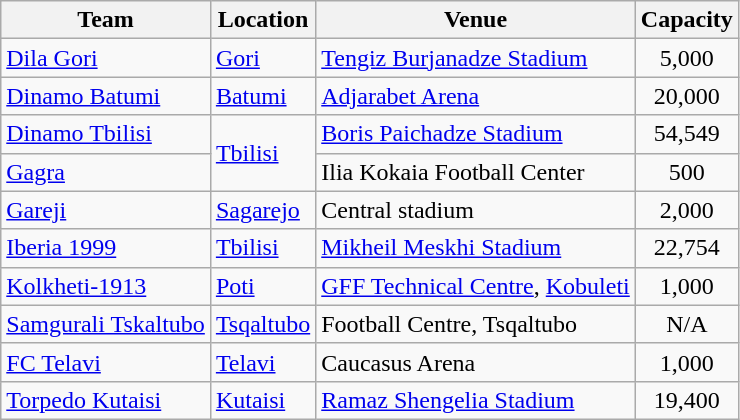<table class="wikitable sortable" border="1">
<tr>
<th>Team</th>
<th>Location</th>
<th>Venue</th>
<th>Capacity</th>
</tr>
<tr>
<td><a href='#'>Dila Gori</a></td>
<td><a href='#'>Gori</a></td>
<td><a href='#'>Tengiz Burjanadze Stadium</a></td>
<td align="center">5,000</td>
</tr>
<tr>
<td><a href='#'>Dinamo Batumi</a></td>
<td><a href='#'>Batumi</a></td>
<td><a href='#'>Adjarabet Arena</a></td>
<td align="center">20,000</td>
</tr>
<tr>
<td><a href='#'>Dinamo Tbilisi</a></td>
<td rowspan="2"><a href='#'>Tbilisi</a></td>
<td><a href='#'>Boris Paichadze Stadium</a></td>
<td align="center">54,549</td>
</tr>
<tr>
<td><a href='#'>Gagra</a></td>
<td>Ilia Kokaia Football Center</td>
<td align="center">500</td>
</tr>
<tr>
<td><a href='#'>Gareji</a></td>
<td><a href='#'>Sagarejo</a></td>
<td>Central stadium</td>
<td align="center">2,000</td>
</tr>
<tr>
<td><a href='#'>Iberia 1999</a></td>
<td><a href='#'>Tbilisi</a></td>
<td><a href='#'>Mikheil Meskhi Stadium</a></td>
<td align="center">22,754</td>
</tr>
<tr>
<td><a href='#'>Kolkheti-1913</a></td>
<td><a href='#'>Poti</a></td>
<td><a href='#'>GFF Technical Centre</a>, <a href='#'>Kobuleti</a></td>
<td align="center">1,000</td>
</tr>
<tr>
<td><a href='#'>Samgurali Tskaltubo</a></td>
<td><a href='#'>Tsqaltubo</a></td>
<td>Football Centre, Tsqaltubo</td>
<td align="center">N/A</td>
</tr>
<tr>
<td><a href='#'>FC Telavi</a></td>
<td><a href='#'>Telavi</a></td>
<td>Caucasus Arena</td>
<td align="center">1,000</td>
</tr>
<tr>
<td><a href='#'>Torpedo Kutaisi</a></td>
<td><a href='#'>Kutaisi</a></td>
<td><a href='#'>Ramaz Shengelia Stadium</a></td>
<td align="center">19,400</td>
</tr>
</table>
